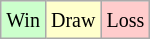<table class="wikitable">
<tr>
<td style="background-color: #CCFFCC;"><small>Win</small></td>
<td style="background-color: #FFFFCC;"><small>Draw</small></td>
<td style="background-color: #FFCCCC;"><small>Loss</small></td>
</tr>
</table>
